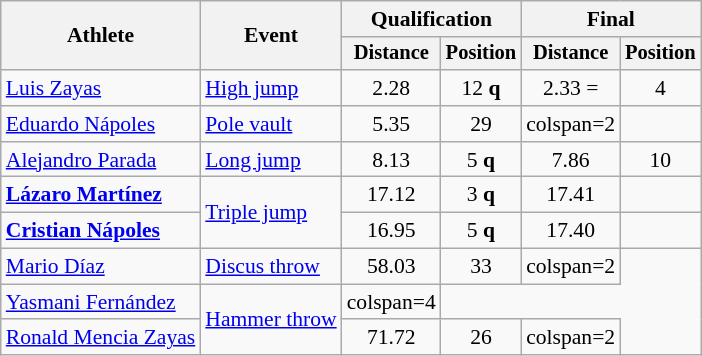<table class=wikitable style=font-size:90%>
<tr>
<th rowspan=2>Athlete</th>
<th rowspan=2>Event</th>
<th colspan=2>Qualification</th>
<th colspan=2>Final</th>
</tr>
<tr style=font-size:95%>
<th>Distance</th>
<th>Position</th>
<th>Distance</th>
<th>Position</th>
</tr>
<tr align=center>
<td align=left><a href='#'>Luis Zayas</a></td>
<td align=left><a href='#'>High jump</a></td>
<td>2.28</td>
<td>12 <strong>q</strong></td>
<td>2.33 =</td>
<td>4</td>
</tr>
<tr align=center>
<td align=left><a href='#'>Eduardo Nápoles</a></td>
<td align=left><a href='#'>Pole vault</a></td>
<td>5.35</td>
<td>29</td>
<td>colspan=2 </td>
</tr>
<tr align=center>
<td align=left><a href='#'>Alejandro Parada</a></td>
<td align=left><a href='#'>Long jump</a></td>
<td>8.13</td>
<td>5 <strong>q</strong></td>
<td>7.86</td>
<td>10</td>
</tr>
<tr align=center>
<td align=left><strong><a href='#'>Lázaro Martínez</a></strong></td>
<td align=left rowspan=2><a href='#'>Triple jump</a></td>
<td>17.12</td>
<td>3 <strong>q</strong></td>
<td>17.41</td>
<td></td>
</tr>
<tr align=center>
<td align=left><strong><a href='#'>Cristian Nápoles</a></strong></td>
<td>16.95</td>
<td>5 <strong>q</strong></td>
<td>17.40 </td>
<td></td>
</tr>
<tr align=center>
<td align=left><a href='#'>Mario Díaz</a></td>
<td align=left><a href='#'>Discus throw</a></td>
<td>58.03</td>
<td>33</td>
<td>colspan=2 </td>
</tr>
<tr align=center>
<td align=left><a href='#'>Yasmani Fernández</a></td>
<td align=left rowspan=2><a href='#'>Hammer throw</a></td>
<td>colspan=4 </td>
</tr>
<tr align=center>
<td align=left><a href='#'>Ronald Mencia Zayas</a></td>
<td>71.72</td>
<td>26</td>
<td>colspan=2 </td>
</tr>
</table>
